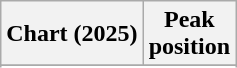<table class="wikitable sortable plainrowheaders" style="text-align:center">
<tr>
<th scope="col">Chart (2025)</th>
<th scope="col">Peak<br>position</th>
</tr>
<tr>
</tr>
<tr>
</tr>
<tr>
</tr>
<tr>
</tr>
<tr>
</tr>
</table>
